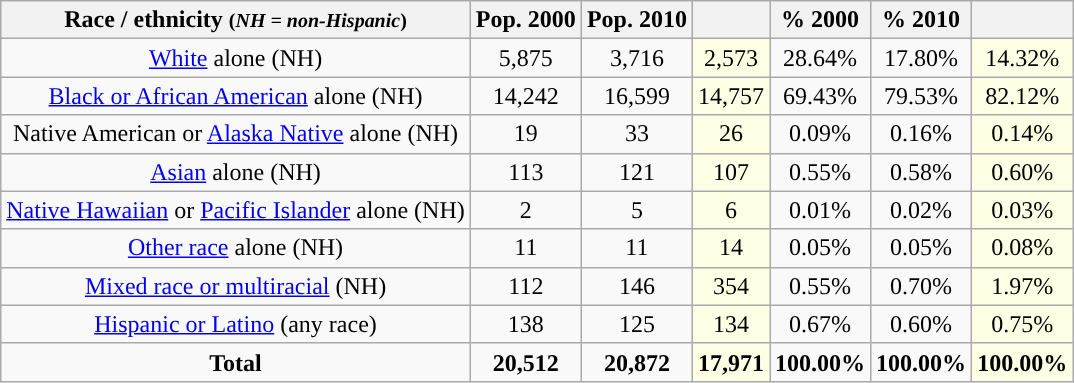<table class="wikitable" style="text-align:center;">
<tr>
<th>Race / ethnicity <small>(<em>NH = non-Hispanic</em>)</small></th>
<th>Pop. 2000</th>
<th>Pop. 2010</th>
<th></th>
<th>% 2000</th>
<th>% 2010</th>
<th></th>
</tr>
<tr>
<td><a href='#'>White</a> alone (NH)</td>
<td>5,875</td>
<td>3,716</td>
<td style='background: #ffffe6;'>2,573</td>
<td>28.64%</td>
<td>17.80%</td>
<td style='background: #ffffe6;'>14.32%</td>
</tr>
<tr>
<td><a href='#'>Black or African American</a> alone (NH)</td>
<td>14,242</td>
<td>16,599</td>
<td style='background: #ffffe6;'>14,757</td>
<td>69.43%</td>
<td>79.53%</td>
<td style='background: #ffffe6;'>82.12%</td>
</tr>
<tr>
<td>Native American or <a href='#'>Alaska Native</a> alone (NH)</td>
<td>19</td>
<td>33</td>
<td style='background: #ffffe6;'>26</td>
<td>0.09%</td>
<td>0.16%</td>
<td style='background: #ffffe6;'>0.14%</td>
</tr>
<tr>
<td><a href='#'>Asian</a> alone (NH)</td>
<td>113</td>
<td>121</td>
<td style='background: #ffffe6;'>107</td>
<td>0.55%</td>
<td>0.58%</td>
<td style='background: #ffffe6;'>0.60%</td>
</tr>
<tr>
<td><a href='#'>Native Hawaiian</a> or <a href='#'>Pacific Islander</a> alone (NH)</td>
<td>2</td>
<td>5</td>
<td style='background: #ffffe6;'>6</td>
<td>0.01%</td>
<td>0.02%</td>
<td style='background: #ffffe6;'>0.03%</td>
</tr>
<tr>
<td><a href='#'>Other race</a> alone (NH)</td>
<td>11</td>
<td>11</td>
<td style='background: #ffffe6;'>14</td>
<td>0.05%</td>
<td>0.05%</td>
<td style='background: #ffffe6;'>0.08%</td>
</tr>
<tr>
<td><a href='#'>Mixed race or multiracial</a> (NH)</td>
<td>112</td>
<td>146</td>
<td style='background: #ffffe6;'>354</td>
<td>0.55%</td>
<td>0.70%</td>
<td style='background: #ffffe6;'>1.97%</td>
</tr>
<tr>
<td><a href='#'>Hispanic or Latino</a> (any race)</td>
<td>138</td>
<td>125</td>
<td style='background: #ffffe6;'>134</td>
<td>0.67%</td>
<td>0.60%</td>
<td style='background: #ffffe6;'>0.75%</td>
</tr>
<tr>
<td><strong>Total</strong></td>
<td><strong>20,512</strong></td>
<td><strong>20,872</strong></td>
<td style='background: #ffffe6;'><strong>17,971</strong></td>
<td><strong>100.00%</strong></td>
<td><strong>100.00%</strong></td>
<td style='background: #ffffe6;'><strong>100.00%</strong></td>
</tr>
</table>
